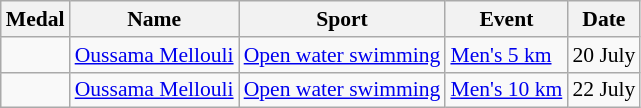<table class="wikitable sortable" style="font-size:90%">
<tr>
<th>Medal</th>
<th>Name</th>
<th>Sport</th>
<th>Event</th>
<th>Date</th>
</tr>
<tr>
<td></td>
<td><a href='#'>Oussama Mellouli</a></td>
<td><a href='#'>Open water swimming</a></td>
<td><a href='#'>Men's 5 km</a></td>
<td>20 July</td>
</tr>
<tr>
<td></td>
<td><a href='#'>Oussama Mellouli</a></td>
<td><a href='#'>Open water swimming</a></td>
<td><a href='#'>Men's 10 km</a></td>
<td>22 July</td>
</tr>
</table>
